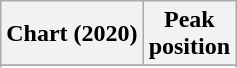<table class="wikitable sortable plainrowheaders" style="text-align:center;">
<tr>
<th scope="col">Chart (2020)</th>
<th>Peak<br>position</th>
</tr>
<tr>
</tr>
<tr>
</tr>
</table>
